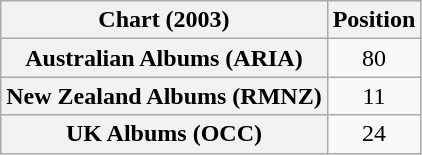<table class="wikitable sortable plainrowheaders" style="text-align:center">
<tr>
<th scope="col">Chart (2003)</th>
<th scope="col">Position</th>
</tr>
<tr>
<th scope="row">Australian Albums (ARIA)</th>
<td>80</td>
</tr>
<tr>
<th scope="row">New Zealand Albums (RMNZ)</th>
<td>11</td>
</tr>
<tr>
<th scope="row">UK Albums (OCC)</th>
<td>24</td>
</tr>
</table>
